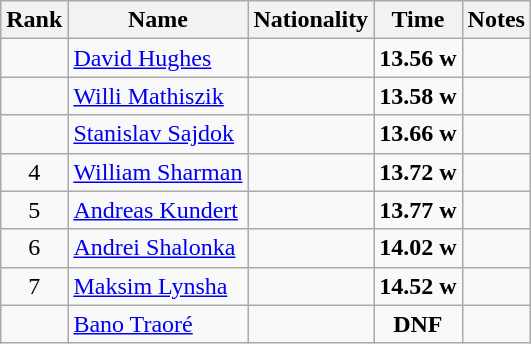<table class="wikitable sortable" style="text-align:center">
<tr>
<th>Rank</th>
<th>Name</th>
<th>Nationality</th>
<th>Time</th>
<th>Notes</th>
</tr>
<tr>
<td></td>
<td align=left><a href='#'>David Hughes</a></td>
<td align=left></td>
<td><strong>13.56</strong> <strong>w</strong></td>
<td></td>
</tr>
<tr>
<td></td>
<td align=left><a href='#'>Willi Mathiszik</a></td>
<td align=left></td>
<td><strong>13.58</strong> <strong>w</strong></td>
<td></td>
</tr>
<tr>
<td></td>
<td align=left><a href='#'>Stanislav Sajdok</a></td>
<td align=left></td>
<td><strong>13.66</strong> <strong>w</strong></td>
<td></td>
</tr>
<tr>
<td>4</td>
<td align=left><a href='#'>William Sharman</a></td>
<td align=left></td>
<td><strong>13.72</strong> <strong>w</strong></td>
<td></td>
</tr>
<tr>
<td>5</td>
<td align=left><a href='#'>Andreas Kundert</a></td>
<td align=left></td>
<td><strong>13.77</strong> <strong>w</strong></td>
<td></td>
</tr>
<tr>
<td>6</td>
<td align=left><a href='#'>Andrei Shalonka</a></td>
<td align=left></td>
<td><strong>14.02</strong> <strong>w</strong></td>
<td></td>
</tr>
<tr>
<td>7</td>
<td align=left><a href='#'>Maksim Lynsha</a></td>
<td align=left></td>
<td><strong>14.52</strong> <strong>w</strong></td>
<td></td>
</tr>
<tr>
<td></td>
<td align=left><a href='#'>Bano Traoré</a></td>
<td align=left></td>
<td><strong>DNF</strong></td>
<td></td>
</tr>
</table>
